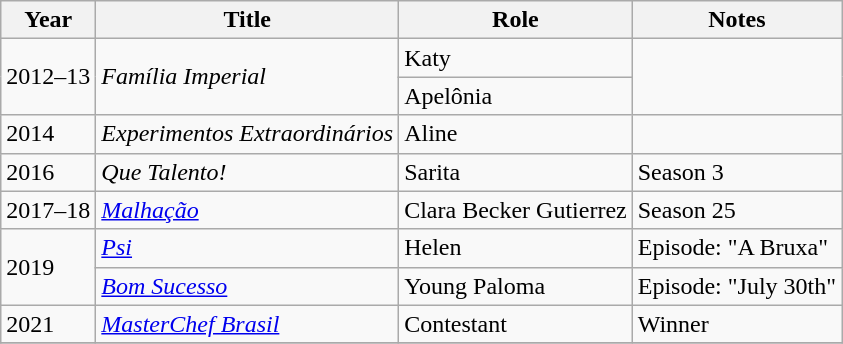<table class="wikitable">
<tr>
<th>Year</th>
<th>Title</th>
<th>Role</th>
<th>Notes</th>
</tr>
<tr>
<td rowspan=2>2012–13</td>
<td rowspan=2><em>Família Imperial</em></td>
<td>Katy</td>
<td rowspan=2></td>
</tr>
<tr>
<td>Apelônia</td>
</tr>
<tr>
<td>2014</td>
<td><em>Experimentos Extraordinários</em></td>
<td>Aline</td>
<td></td>
</tr>
<tr>
<td>2016</td>
<td><em>Que Talento!</em></td>
<td>Sarita</td>
<td>Season 3</td>
</tr>
<tr>
<td>2017–18</td>
<td><em><a href='#'>Malhação</a></em></td>
<td>Clara Becker Gutierrez</td>
<td>Season 25</td>
</tr>
<tr>
<td rowspan=2>2019</td>
<td><em><a href='#'>Psi</a></em></td>
<td>Helen</td>
<td>Episode: "A Bruxa"</td>
</tr>
<tr>
<td><em><a href='#'>Bom Sucesso</a></em></td>
<td>Young Paloma</td>
<td>Episode: "July 30th"</td>
</tr>
<tr>
<td>2021</td>
<td><em><a href='#'>MasterChef Brasil</a></em></td>
<td>Contestant</td>
<td>Winner</td>
</tr>
<tr>
</tr>
</table>
